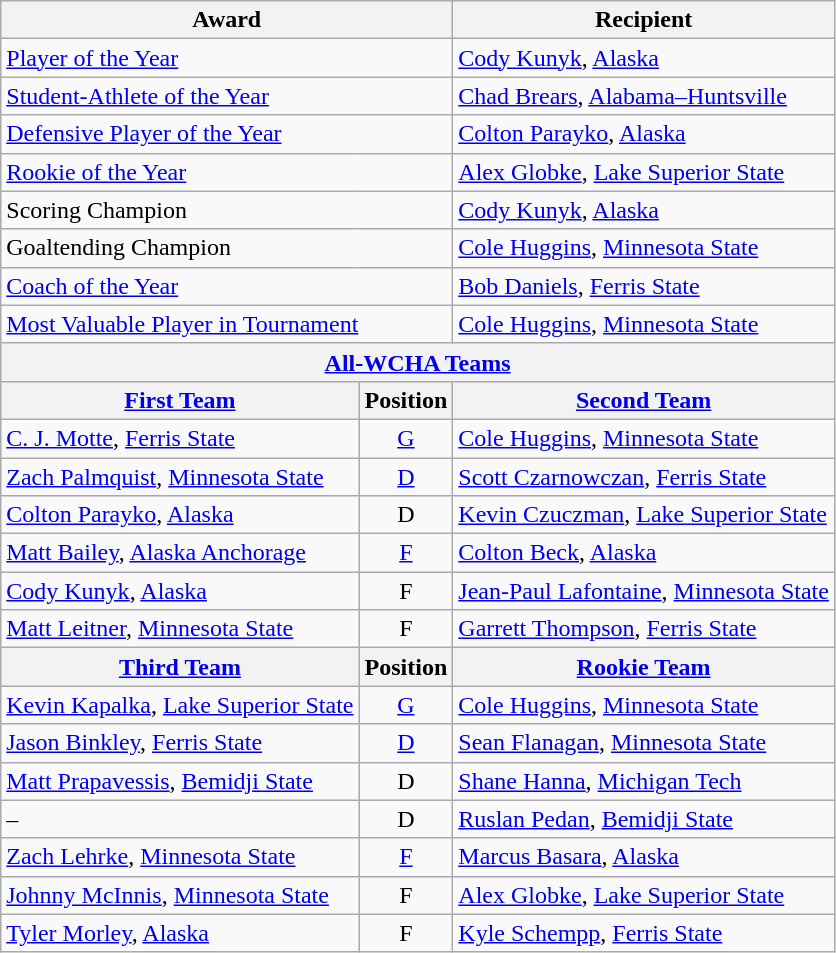<table class="wikitable">
<tr>
<th colspan=2>Award</th>
<th>Recipient</th>
</tr>
<tr>
<td colspan=2><a href='#'>Player of the Year</a></td>
<td><a href='#'>Cody Kunyk</a>, <a href='#'>Alaska</a></td>
</tr>
<tr>
<td colspan=2><a href='#'>Student-Athlete of the Year</a></td>
<td><a href='#'>Chad Brears</a>, <a href='#'>Alabama–Huntsville</a></td>
</tr>
<tr>
<td colspan=2><a href='#'>Defensive Player of the Year</a></td>
<td><a href='#'>Colton Parayko</a>, <a href='#'>Alaska</a></td>
</tr>
<tr>
<td colspan=2><a href='#'>Rookie of the Year</a></td>
<td><a href='#'>Alex Globke</a>, <a href='#'>Lake Superior State</a></td>
</tr>
<tr>
<td colspan=2>Scoring Champion</td>
<td><a href='#'>Cody Kunyk</a>, <a href='#'>Alaska</a></td>
</tr>
<tr>
<td colspan=2>Goaltending Champion</td>
<td><a href='#'>Cole Huggins</a>, <a href='#'>Minnesota State</a></td>
</tr>
<tr>
<td colspan=2><a href='#'>Coach of the Year</a></td>
<td><a href='#'>Bob Daniels</a>, <a href='#'>Ferris State</a></td>
</tr>
<tr>
<td colspan=2><a href='#'>Most Valuable Player in Tournament</a></td>
<td><a href='#'>Cole Huggins</a>, <a href='#'>Minnesota State</a></td>
</tr>
<tr>
<th colspan=3><a href='#'>All-WCHA Teams</a></th>
</tr>
<tr>
<th><a href='#'>First Team</a></th>
<th>Position</th>
<th><a href='#'>Second Team</a></th>
</tr>
<tr>
<td><a href='#'>C. J. Motte</a>, <a href='#'>Ferris State</a></td>
<td align=center><a href='#'>G</a></td>
<td><a href='#'>Cole Huggins</a>, <a href='#'>Minnesota State</a></td>
</tr>
<tr>
<td><a href='#'>Zach Palmquist</a>, <a href='#'>Minnesota State</a></td>
<td align=center><a href='#'>D</a></td>
<td><a href='#'>Scott Czarnowczan</a>, <a href='#'>Ferris State</a></td>
</tr>
<tr>
<td><a href='#'>Colton Parayko</a>, <a href='#'>Alaska</a></td>
<td align=center>D</td>
<td><a href='#'>Kevin Czuczman</a>, <a href='#'>Lake Superior State</a></td>
</tr>
<tr>
<td><a href='#'>Matt Bailey</a>, <a href='#'>Alaska Anchorage</a></td>
<td align=center><a href='#'>F</a></td>
<td><a href='#'>Colton Beck</a>, <a href='#'>Alaska</a></td>
</tr>
<tr>
<td><a href='#'>Cody Kunyk</a>, <a href='#'>Alaska</a></td>
<td align=center>F</td>
<td><a href='#'>Jean-Paul Lafontaine</a>, <a href='#'>Minnesota State</a></td>
</tr>
<tr>
<td><a href='#'>Matt Leitner</a>, <a href='#'>Minnesota State</a></td>
<td align=center>F</td>
<td><a href='#'>Garrett Thompson</a>, <a href='#'>Ferris State</a></td>
</tr>
<tr>
<th><a href='#'>Third Team</a></th>
<th>Position</th>
<th><a href='#'>Rookie Team</a></th>
</tr>
<tr>
<td><a href='#'>Kevin Kapalka</a>, <a href='#'>Lake Superior State</a></td>
<td align=center><a href='#'>G</a></td>
<td><a href='#'>Cole Huggins</a>, <a href='#'>Minnesota State</a></td>
</tr>
<tr>
<td><a href='#'>Jason Binkley</a>, <a href='#'>Ferris State</a></td>
<td align=center><a href='#'>D</a></td>
<td><a href='#'>Sean Flanagan</a>, <a href='#'>Minnesota State</a></td>
</tr>
<tr>
<td><a href='#'>Matt Prapavessis</a>, <a href='#'>Bemidji State</a></td>
<td align=center>D</td>
<td><a href='#'>Shane Hanna</a>, <a href='#'>Michigan Tech</a></td>
</tr>
<tr>
<td>–</td>
<td align=center>D</td>
<td><a href='#'>Ruslan Pedan</a>, <a href='#'>Bemidji State</a></td>
</tr>
<tr>
<td><a href='#'>Zach Lehrke</a>, <a href='#'>Minnesota State</a></td>
<td align=center><a href='#'>F</a></td>
<td><a href='#'>Marcus Basara</a>, <a href='#'>Alaska</a></td>
</tr>
<tr>
<td><a href='#'>Johnny McInnis</a>, <a href='#'>Minnesota State</a></td>
<td align=center>F</td>
<td><a href='#'>Alex Globke</a>, <a href='#'>Lake Superior State</a></td>
</tr>
<tr>
<td><a href='#'>Tyler Morley</a>, <a href='#'>Alaska</a></td>
<td align=center>F</td>
<td><a href='#'>Kyle Schempp</a>, <a href='#'>Ferris State</a></td>
</tr>
</table>
